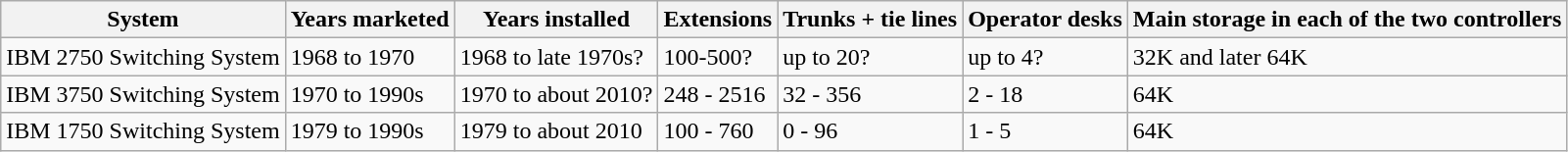<table class="wikitable">
<tr>
<th>System</th>
<th>Years marketed</th>
<th>Years installed</th>
<th>Extensions</th>
<th>Trunks + tie lines</th>
<th>Operator desks</th>
<th>Main storage in each of the two controllers</th>
</tr>
<tr>
<td>IBM 2750 Switching System</td>
<td>1968 to 1970</td>
<td>1968 to late 1970s?</td>
<td>100-500?</td>
<td>up to 20?</td>
<td>up to 4?</td>
<td>32K and later 64K</td>
</tr>
<tr>
<td>IBM 3750 Switching System</td>
<td>1970 to 1990s</td>
<td>1970 to about 2010?</td>
<td>248 - 2516</td>
<td>32 - 356</td>
<td>2 - 18</td>
<td>64K</td>
</tr>
<tr>
<td>IBM 1750 Switching System</td>
<td>1979 to 1990s</td>
<td>1979 to about 2010</td>
<td>100 - 760</td>
<td>0 - 96</td>
<td>1 - 5</td>
<td>64K</td>
</tr>
</table>
